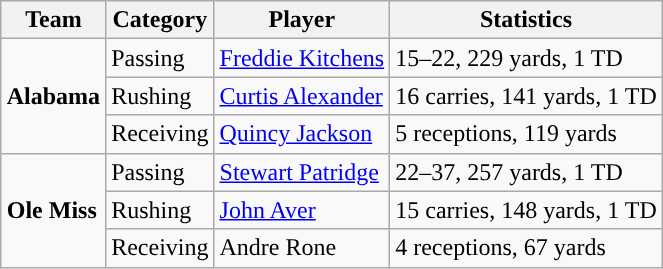<table class="wikitable" style="float: right;">
<tr>
<th>Team</th>
<th>Category</th>
<th>Player</th>
<th>Statistics</th>
</tr>
<tr>
<td rowspan=3><strong>Alabama</strong></td>
<td>Passing</td>
<td><a href='#'>Freddie Kitchens</a></td>
<td>15–22, 229 yards, 1 TD</td>
</tr>
<tr>
<td>Rushing</td>
<td><a href='#'>Curtis Alexander</a></td>
<td>16 carries, 141 yards, 1 TD</td>
</tr>
<tr>
<td>Receiving</td>
<td><a href='#'>Quincy Jackson</a></td>
<td>5 receptions, 119 yards</td>
</tr>
<tr>
<td rowspan=3><strong>Ole Miss</strong></td>
<td>Passing</td>
<td><a href='#'>Stewart Patridge</a></td>
<td>22–37, 257 yards, 1 TD</td>
</tr>
<tr>
<td>Rushing</td>
<td><a href='#'>John Aver</a></td>
<td>15 carries, 148 yards, 1 TD</td>
</tr>
<tr>
<td>Receiving</td>
<td>Andre Rone</td>
<td>4 receptions, 67 yards</td>
</tr>
</table>
